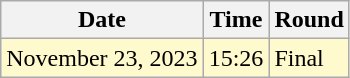<table class="wikitable">
<tr>
<th>Date</th>
<th>Time</th>
<th>Round</th>
</tr>
<tr style=background:lemonchiffon>
<td>November 23, 2023</td>
<td>15:26</td>
<td>Final</td>
</tr>
</table>
